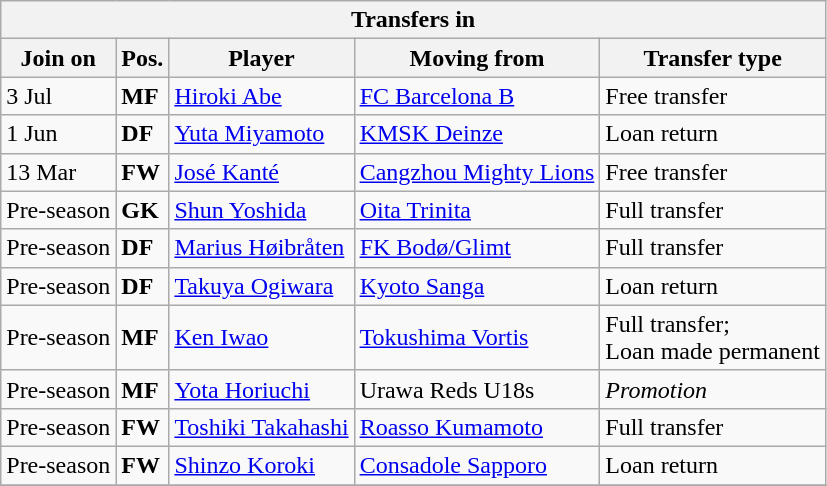<table class="wikitable sortable" style=“text-align:left;>
<tr>
<th colspan="5">Transfers in</th>
</tr>
<tr>
<th>Join on</th>
<th>Pos.</th>
<th>Player</th>
<th>Moving from</th>
<th>Transfer type</th>
</tr>
<tr>
<td>3 Jul</td>
<td><strong>MF</strong></td>
<td> <a href='#'>Hiroki Abe</a></td>
<td> <a href='#'>FC Barcelona B</a></td>
<td>Free transfer</td>
</tr>
<tr>
<td>1 Jun</td>
<td><strong>DF</strong></td>
<td> <a href='#'>Yuta Miyamoto</a></td>
<td> <a href='#'>KMSK Deinze</a></td>
<td>Loan return</td>
</tr>
<tr>
<td>13 Mar</td>
<td><strong>FW</strong></td>
<td> <a href='#'>José Kanté</a></td>
<td> <a href='#'>Cangzhou Mighty Lions</a></td>
<td>Free transfer</td>
</tr>
<tr>
<td>Pre-season</td>
<td><strong>GK</strong></td>
<td> <a href='#'>Shun Yoshida</a></td>
<td> <a href='#'>Oita Trinita</a></td>
<td>Full transfer</td>
</tr>
<tr>
<td>Pre-season</td>
<td><strong>DF</strong></td>
<td> <a href='#'>Marius Høibråten</a></td>
<td> <a href='#'>FK Bodø/Glimt</a></td>
<td>Full transfer</td>
</tr>
<tr>
<td>Pre-season</td>
<td><strong>DF</strong></td>
<td> <a href='#'>Takuya Ogiwara</a></td>
<td> <a href='#'>Kyoto Sanga</a></td>
<td>Loan return</td>
</tr>
<tr>
<td>Pre-season</td>
<td><strong>MF</strong></td>
<td> <a href='#'>Ken Iwao</a></td>
<td> <a href='#'>Tokushima Vortis</a></td>
<td>Full transfer;<br> Loan made permanent</td>
</tr>
<tr>
<td>Pre-season</td>
<td><strong>MF</strong></td>
<td> <a href='#'>Yota Horiuchi</a></td>
<td>Urawa Reds U18s</td>
<td><em>Promotion</em></td>
</tr>
<tr>
<td>Pre-season</td>
<td><strong>FW</strong></td>
<td> <a href='#'>Toshiki Takahashi</a></td>
<td> <a href='#'>Roasso Kumamoto</a></td>
<td>Full transfer</td>
</tr>
<tr>
<td>Pre-season</td>
<td><strong>FW</strong></td>
<td> <a href='#'>Shinzo Koroki</a></td>
<td> <a href='#'>Consadole Sapporo</a></td>
<td>Loan return</td>
</tr>
<tr>
</tr>
</table>
